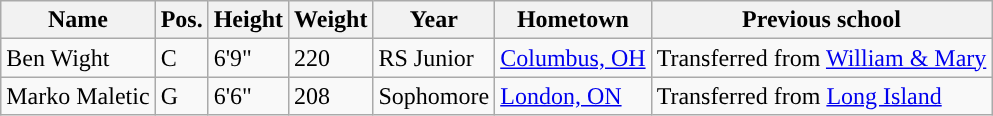<table class="wikitable sortable" border="1">
<tr align=center>
<th>Name</th>
<th>Pos.</th>
<th>Height</th>
<th>Weight</th>
<th>Year</th>
<th>Hometown</th>
<th>Previous school</th>
</tr>
<tr>
<td>Ben Wight</td>
<td>C</td>
<td>6'9"</td>
<td>220</td>
<td>RS Junior</td>
<td><a href='#'>Columbus, OH</a></td>
<td>Transferred from <a href='#'>William & Mary</a></td>
</tr>
<tr>
<td>Marko Maletic</td>
<td>G</td>
<td>6'6"</td>
<td>208</td>
<td>Sophomore</td>
<td><a href='#'>London, ON</a></td>
<td>Transferred from <a href='#'>Long Island</a></td>
</tr>
</table>
